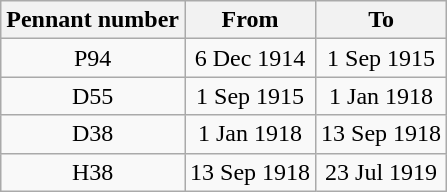<table class="wikitable" style="text-align:center">
<tr>
<th>Pennant number</th>
<th>From</th>
<th>To</th>
</tr>
<tr>
<td>P94</td>
<td>6 Dec 1914</td>
<td>1 Sep 1915</td>
</tr>
<tr>
<td>D55</td>
<td>1 Sep 1915</td>
<td>1 Jan 1918</td>
</tr>
<tr>
<td>D38</td>
<td>1 Jan 1918</td>
<td>13 Sep 1918</td>
</tr>
<tr>
<td>H38</td>
<td>13 Sep 1918</td>
<td>23 Jul 1919</td>
</tr>
</table>
